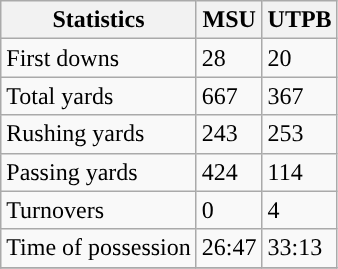<table class="wikitable" style="float: left;">
<tr>
<th>Statistics</th>
<th>MSU</th>
<th>UTPB</th>
</tr>
<tr>
<td>First downs</td>
<td>28</td>
<td>20</td>
</tr>
<tr>
<td>Total yards</td>
<td>667</td>
<td>367</td>
</tr>
<tr>
<td>Rushing yards</td>
<td>243</td>
<td>253</td>
</tr>
<tr>
<td>Passing yards</td>
<td>424</td>
<td>114</td>
</tr>
<tr>
<td>Turnovers</td>
<td>0</td>
<td>4</td>
</tr>
<tr>
<td>Time of possession</td>
<td>26:47</td>
<td>33:13</td>
</tr>
<tr>
</tr>
</table>
